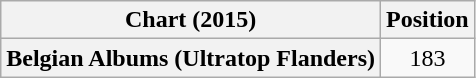<table class="wikitable plainrowheaders" style="text-align:center">
<tr>
<th scope="col">Chart (2015)</th>
<th scope="col">Position</th>
</tr>
<tr>
<th scope="row">Belgian Albums (Ultratop Flanders)</th>
<td>183</td>
</tr>
</table>
